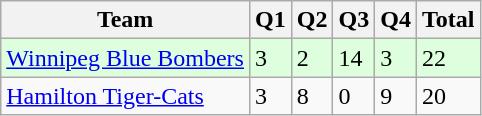<table class="wikitable">
<tr>
<th>Team</th>
<th>Q1</th>
<th>Q2</th>
<th>Q3</th>
<th>Q4</th>
<th>Total</th>
</tr>
<tr style="background-color:#ddffdd">
<td><a href='#'>Winnipeg Blue Bombers</a></td>
<td>3</td>
<td>2</td>
<td>14</td>
<td>3</td>
<td>22</td>
</tr>
<tr>
<td><a href='#'>Hamilton Tiger-Cats</a></td>
<td>3</td>
<td>8</td>
<td>0</td>
<td>9</td>
<td>20</td>
</tr>
</table>
